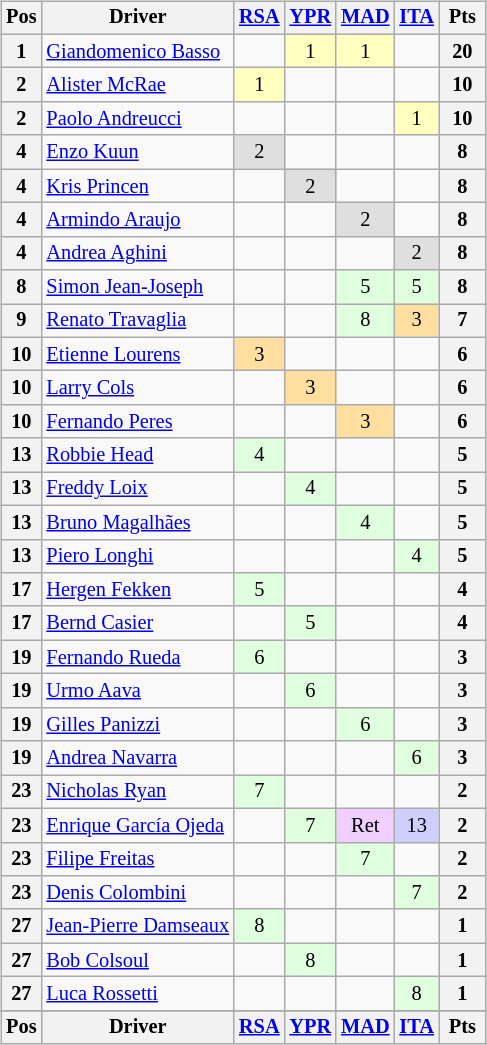<table>
<tr>
<td><br><table class="wikitable" style="font-size: 85%; text-align: center;">
<tr valign="top">
<th valign="middle">Pos</th>
<th valign="middle">Driver</th>
<th><a href='#'>RSA</a><br></th>
<th><a href='#'>YPR</a><br></th>
<th><a href='#'>MAD</a><br></th>
<th><a href='#'>ITA</a><br></th>
<th valign="middle"> Pts </th>
</tr>
<tr>
<th>1</th>
<td align=left> <a href='#'>Giandomenico Basso</a></td>
<td></td>
<td style="background:#ffffbf;">1</td>
<td style="background:#ffffbf;">1</td>
<td></td>
<th>20</th>
</tr>
<tr>
<th>2</th>
<td align=left> <a href='#'>Alister McRae</a></td>
<td style="background:#ffffbf;">1</td>
<td></td>
<td></td>
<td></td>
<th>10</th>
</tr>
<tr>
<th>2</th>
<td align=left> <a href='#'>Paolo Andreucci</a></td>
<td></td>
<td></td>
<td></td>
<td style="background:#ffffbf;">1</td>
<th>10</th>
</tr>
<tr>
<th>4</th>
<td align=left> <a href='#'>Enzo Kuun</a></td>
<td style="background:#dfdfdf;">2</td>
<td></td>
<td></td>
<td></td>
<th>8</th>
</tr>
<tr>
<th>4</th>
<td align=left> <a href='#'>Kris Princen</a></td>
<td></td>
<td style="background:#dfdfdf;">2</td>
<td></td>
<td></td>
<th>8</th>
</tr>
<tr>
<th>4</th>
<td align=left> <a href='#'>Armindo Araujo</a></td>
<td></td>
<td></td>
<td style="background:#dfdfdf;">2</td>
<td></td>
<th>8</th>
</tr>
<tr>
<th>4</th>
<td align=left> <a href='#'>Andrea Aghini</a></td>
<td></td>
<td></td>
<td></td>
<td style="background:#dfdfdf;">2</td>
<th>8</th>
</tr>
<tr>
<th>8</th>
<td align=left> <a href='#'>Simon Jean-Joseph</a></td>
<td></td>
<td></td>
<td style="background:#dfffdf;">5</td>
<td style="background:#dfffdf;">5</td>
<th>8</th>
</tr>
<tr>
<th>9</th>
<td align=left> <a href='#'>Renato Travaglia</a></td>
<td></td>
<td></td>
<td style="background:#dfffdf;">8</td>
<td style="background:#ffdf9f;">3</td>
<th>7</th>
</tr>
<tr>
<th>10</th>
<td align=left> <a href='#'>Etienne Lourens</a></td>
<td style="background:#ffdf9f;">3</td>
<td></td>
<td></td>
<td></td>
<th>6</th>
</tr>
<tr>
<th>10</th>
<td align=left> <a href='#'>Larry Cols</a></td>
<td></td>
<td style="background:#ffdf9f;">3</td>
<td></td>
<td></td>
<th>6</th>
</tr>
<tr>
<th>10</th>
<td align=left> <a href='#'>Fernando Peres</a></td>
<td></td>
<td></td>
<td style="background:#ffdf9f;">3</td>
<td></td>
<th>6</th>
</tr>
<tr>
<th>13</th>
<td align=left> <a href='#'>Robbie Head</a></td>
<td style="background:#dfffdf;">4</td>
<td></td>
<td></td>
<td></td>
<th>5</th>
</tr>
<tr>
<th>13</th>
<td align=left> <a href='#'>Freddy Loix</a></td>
<td></td>
<td style="background:#dfffdf;">4</td>
<td></td>
<td></td>
<th>5</th>
</tr>
<tr>
<th>13</th>
<td align=left> <a href='#'>Bruno Magalhães</a></td>
<td></td>
<td></td>
<td style="background:#dfffdf;">4</td>
<td></td>
<th>5</th>
</tr>
<tr>
<th>13</th>
<td align=left> <a href='#'>Piero Longhi</a></td>
<td></td>
<td></td>
<td></td>
<td style="background:#dfffdf;">4</td>
<th>5</th>
</tr>
<tr>
<th>17</th>
<td align=left> <a href='#'>Hergen Fekken</a></td>
<td style="background:#dfffdf;">5</td>
<td></td>
<td></td>
<td></td>
<th>4</th>
</tr>
<tr>
<th>17</th>
<td align=left> <a href='#'>Bernd Casier</a></td>
<td></td>
<td style="background:#dfffdf;">5</td>
<td></td>
<td></td>
<th>4</th>
</tr>
<tr>
<th>19</th>
<td align=left> <a href='#'>Fernando Rueda</a></td>
<td style="background:#dfffdf;">6</td>
<td></td>
<td></td>
<td></td>
<th>3</th>
</tr>
<tr>
<th>19</th>
<td align=left> <a href='#'>Urmo Aava</a></td>
<td></td>
<td style="background:#dfffdf;">6</td>
<td></td>
<td></td>
<th>3</th>
</tr>
<tr>
<th>19</th>
<td align=left> <a href='#'>Gilles Panizzi</a></td>
<td></td>
<td></td>
<td style="background:#dfffdf;">6</td>
<td></td>
<th>3</th>
</tr>
<tr>
<th>19</th>
<td align=left> <a href='#'>Andrea Navarra</a></td>
<td></td>
<td></td>
<td></td>
<td style="background:#dfffdf;">6</td>
<th>3</th>
</tr>
<tr>
<th>23</th>
<td align=left> <a href='#'>Nicholas Ryan</a></td>
<td style="background:#dfffdf;">7</td>
<td></td>
<td></td>
<td></td>
<th>2</th>
</tr>
<tr>
<th>23</th>
<td align=left> <a href='#'>Enrique García Ojeda</a></td>
<td></td>
<td style="background:#dfffdf;">7</td>
<td style="background:#efcfff;">Ret</td>
<td style="background:#cfcfff;">13</td>
<th>2</th>
</tr>
<tr>
<th>23</th>
<td align=left> <a href='#'>Filipe Freitas</a></td>
<td></td>
<td></td>
<td style="background:#dfffdf;">7</td>
<td></td>
<th>2</th>
</tr>
<tr>
<th>23</th>
<td align=left> <a href='#'>Denis Colombini</a></td>
<td></td>
<td></td>
<td></td>
<td style="background:#dfffdf;">7</td>
<th>2</th>
</tr>
<tr>
<th>27</th>
<td align=left> <a href='#'>Jean-Pierre Damseaux</a></td>
<td style="background:#dfffdf;">8</td>
<td></td>
<td></td>
<td></td>
<th>1</th>
</tr>
<tr>
<th>27</th>
<td align=left> <a href='#'>Bob Colsoul</a></td>
<td></td>
<td style="background:#dfffdf;">8</td>
<td></td>
<td></td>
<th>1</th>
</tr>
<tr>
<th>27</th>
<td align=left> <a href='#'>Luca Rossetti</a></td>
<td></td>
<td></td>
<td></td>
<td style="background:#dfffdf;">8</td>
<th>1</th>
</tr>
<tr>
</tr>
<tr valign="top">
<th valign="middle">Pos</th>
<th valign="middle">Driver</th>
<th><a href='#'>RSA</a><br></th>
<th><a href='#'>YPR</a><br></th>
<th><a href='#'>MAD</a><br></th>
<th><a href='#'>ITA</a><br></th>
<th valign="middle"> Pts </th>
</tr>
</table>
</td>
<td valign="top"><br></td>
</tr>
</table>
